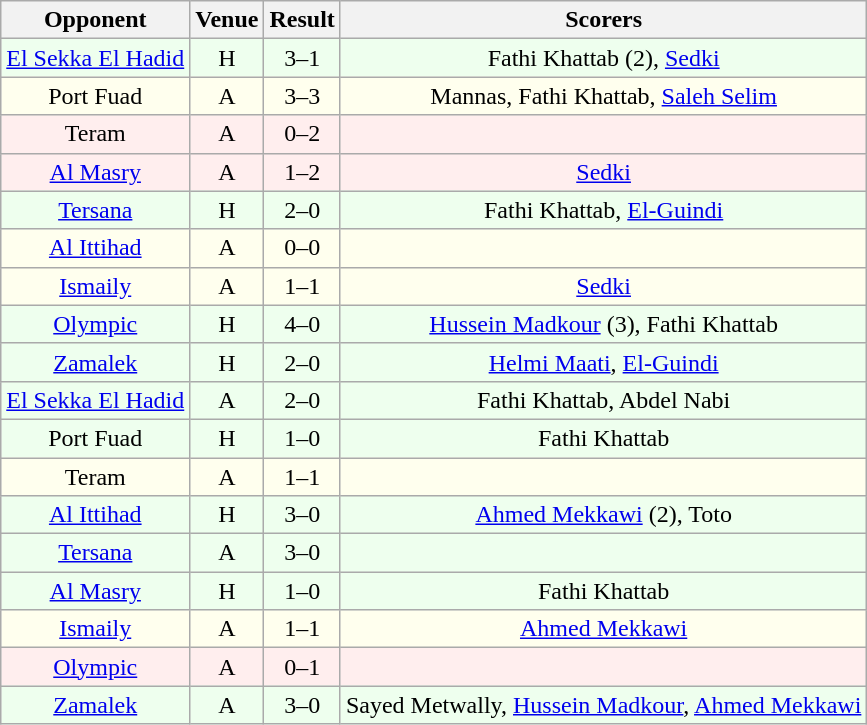<table class="wikitable sortable" style="font-size:100%; text-align:center">
<tr>
<th>Opponent</th>
<th>Venue</th>
<th>Result</th>
<th>Scorers</th>
</tr>
<tr bgcolor = "#EEFFEE">
<td><a href='#'>El Sekka El Hadid</a></td>
<td>H</td>
<td>3–1</td>
<td>Fathi Khattab (2), <a href='#'>Sedki</a></td>
</tr>
<tr bgcolor = "#FFFFEE">
<td>Port Fuad</td>
<td>A</td>
<td>3–3</td>
<td>Mannas, Fathi Khattab, <a href='#'>Saleh Selim</a></td>
</tr>
<tr bgcolor = "#FFEEEE">
<td>Teram</td>
<td>A</td>
<td>0–2</td>
<td></td>
</tr>
<tr bgcolor = "#FFEEEE">
<td><a href='#'>Al Masry</a></td>
<td>A</td>
<td>1–2</td>
<td><a href='#'>Sedki</a></td>
</tr>
<tr bgcolor = "#EEFFEE">
<td><a href='#'>Tersana</a></td>
<td>H</td>
<td>2–0</td>
<td>Fathi Khattab, <a href='#'>El-Guindi</a></td>
</tr>
<tr bgcolor = "#FFFFEE">
<td><a href='#'>Al Ittihad</a></td>
<td>A</td>
<td>0–0</td>
<td></td>
</tr>
<tr bgcolor = "#FFFFEE">
<td><a href='#'>Ismaily</a></td>
<td>A</td>
<td>1–1</td>
<td><a href='#'>Sedki</a></td>
</tr>
<tr bgcolor = "#EEFFEE">
<td><a href='#'>Olympic</a></td>
<td>H</td>
<td>4–0</td>
<td><a href='#'>Hussein Madkour</a> (3), Fathi Khattab</td>
</tr>
<tr bgcolor = "#EEFFEE">
<td><a href='#'>Zamalek</a></td>
<td>H</td>
<td>2–0</td>
<td><a href='#'>Helmi Maati</a>, <a href='#'>El-Guindi</a></td>
</tr>
<tr bgcolor = "#EEFFEE">
<td><a href='#'>El Sekka El Hadid</a></td>
<td>A</td>
<td>2–0</td>
<td>Fathi Khattab, Abdel Nabi</td>
</tr>
<tr bgcolor = "#EEFFEE">
<td>Port Fuad</td>
<td>H</td>
<td>1–0</td>
<td>Fathi Khattab</td>
</tr>
<tr bgcolor = "#FFFFEE">
<td>Teram</td>
<td>A</td>
<td>1–1</td>
<td></td>
</tr>
<tr bgcolor = "#EEFFEE">
<td><a href='#'>Al Ittihad</a></td>
<td>H</td>
<td>3–0</td>
<td><a href='#'>Ahmed Mekkawi</a> (2), Toto</td>
</tr>
<tr bgcolor = "#EEFFEE">
<td><a href='#'>Tersana</a></td>
<td>A</td>
<td>3–0</td>
<td></td>
</tr>
<tr bgcolor = "#EEFFEE">
<td><a href='#'>Al Masry</a></td>
<td>H</td>
<td>1–0</td>
<td>Fathi Khattab</td>
</tr>
<tr bgcolor = "#FFFFEE">
<td><a href='#'>Ismaily</a></td>
<td>A</td>
<td>1–1</td>
<td><a href='#'>Ahmed Mekkawi</a></td>
</tr>
<tr bgcolor = "#FFEEEE">
<td><a href='#'>Olympic</a></td>
<td>A</td>
<td>0–1</td>
<td></td>
</tr>
<tr bgcolor = "#EEFFEE">
<td><a href='#'>Zamalek</a></td>
<td>A</td>
<td>3–0</td>
<td>Sayed Metwally, <a href='#'>Hussein Madkour</a>, <a href='#'>Ahmed Mekkawi</a></td>
</tr>
</table>
